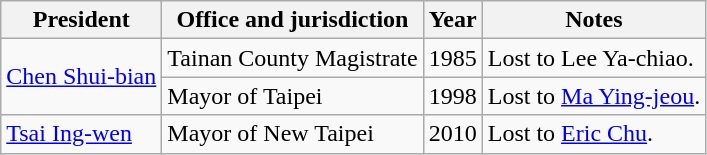<table class=wikitable>
<tr>
<th>President</th>
<th>Office and jurisdiction</th>
<th>Year</th>
<th>Notes</th>
</tr>
<tr>
<td rowspan="2" nowrap><a href='#'>Chen Shui-bian</a></td>
<td nowrap>Tainan County Magistrate</td>
<td>1985</td>
<td>Lost to Lee Ya-chiao.</td>
</tr>
<tr>
<td nowrap>Mayor of Taipei</td>
<td>1998</td>
<td>Lost to <a href='#'>Ma Ying-jeou</a>.</td>
</tr>
<tr>
<td nowrap><a href='#'>Tsai Ing-wen</a></td>
<td nowrap>Mayor of New Taipei</td>
<td>2010</td>
<td>Lost to <a href='#'>Eric Chu</a>.</td>
</tr>
</table>
